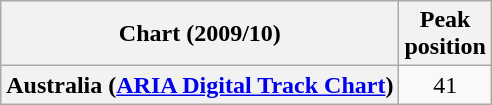<table class="wikitable sortable plainrowheaders" style="text-align:center">
<tr>
<th scope="col">Chart (2009/10)</th>
<th scope="col">Peak<br>position</th>
</tr>
<tr>
<th scope="row">Australia (<a href='#'>ARIA Digital Track Chart</a>)</th>
<td>41</td>
</tr>
</table>
